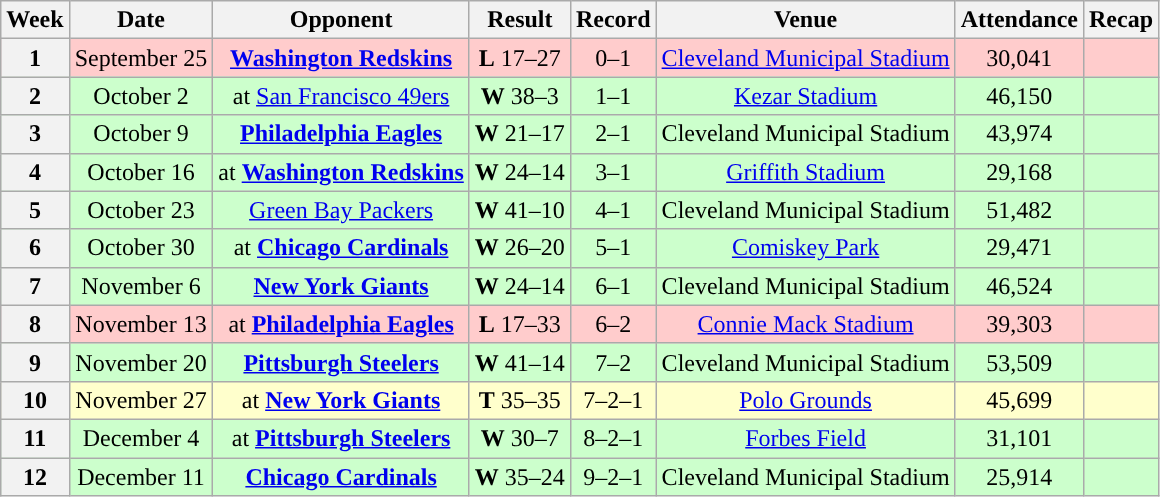<table class="wikitable" style="text-align:center">
<tr>
<th>Week</th>
<th>Date</th>
<th>Opponent</th>
<th>Result</th>
<th>Record</th>
<th>Venue</th>
<th>Attendance</th>
<th>Recap</th>
</tr>
<tr style="background:#fcc">
<th>1</th>
<td>September 25</td>
<td><strong><a href='#'>Washington Redskins</a></strong></td>
<td><strong>L</strong> 17–27</td>
<td>0–1</td>
<td><a href='#'>Cleveland Municipal Stadium</a></td>
<td>30,041</td>
<td></td>
</tr>
<tr style="background:#cfc">
<th>2</th>
<td>October 2</td>
<td>at <a href='#'>San Francisco 49ers</a></td>
<td><strong>W</strong> 38–3</td>
<td>1–1</td>
<td><a href='#'>Kezar Stadium</a></td>
<td>46,150</td>
<td></td>
</tr>
<tr style="background:#cfc">
<th>3</th>
<td>October 9</td>
<td><strong><a href='#'>Philadelphia Eagles</a></strong></td>
<td><strong>W</strong> 21–17</td>
<td>2–1</td>
<td>Cleveland Municipal Stadium</td>
<td>43,974</td>
<td></td>
</tr>
<tr style="background:#cfc">
<th>4</th>
<td>October 16</td>
<td>at <strong><a href='#'>Washington Redskins</a></strong></td>
<td><strong>W</strong> 24–14</td>
<td>3–1</td>
<td><a href='#'>Griffith Stadium</a></td>
<td>29,168</td>
<td></td>
</tr>
<tr style="background:#cfc">
<th>5</th>
<td>October 23</td>
<td><a href='#'>Green Bay Packers</a></td>
<td><strong>W</strong> 41–10</td>
<td>4–1</td>
<td>Cleveland Municipal Stadium</td>
<td>51,482</td>
<td></td>
</tr>
<tr style="background:#cfc">
<th>6</th>
<td>October 30</td>
<td>at <strong><a href='#'>Chicago Cardinals</a></strong></td>
<td><strong>W</strong> 26–20</td>
<td>5–1</td>
<td><a href='#'>Comiskey Park</a></td>
<td>29,471</td>
<td></td>
</tr>
<tr style="background:#cfc">
<th>7</th>
<td>November 6</td>
<td><strong><a href='#'>New York Giants</a></strong></td>
<td><strong>W</strong> 24–14</td>
<td>6–1</td>
<td>Cleveland Municipal Stadium</td>
<td>46,524</td>
<td></td>
</tr>
<tr style="background:#fcc">
<th>8</th>
<td>November 13</td>
<td>at <strong><a href='#'>Philadelphia Eagles</a></strong></td>
<td><strong>L</strong> 17–33</td>
<td>6–2</td>
<td><a href='#'>Connie Mack Stadium</a></td>
<td>39,303</td>
<td></td>
</tr>
<tr style="background:#cfc">
<th>9</th>
<td>November 20</td>
<td><strong><a href='#'>Pittsburgh Steelers</a></strong></td>
<td><strong>W</strong> 41–14</td>
<td>7–2</td>
<td>Cleveland Municipal Stadium</td>
<td>53,509</td>
<td></td>
</tr>
<tr style="background:#ffc">
<th>10</th>
<td>November 27</td>
<td>at <strong><a href='#'>New York Giants</a></strong></td>
<td><strong>T</strong> 35–35</td>
<td>7–2–1</td>
<td><a href='#'>Polo Grounds</a></td>
<td>45,699</td>
<td></td>
</tr>
<tr style="background:#cfc">
<th>11</th>
<td>December 4</td>
<td>at <strong><a href='#'>Pittsburgh Steelers</a></strong></td>
<td><strong>W</strong> 30–7</td>
<td>8–2–1</td>
<td><a href='#'>Forbes Field</a></td>
<td>31,101</td>
<td></td>
</tr>
<tr style="background:#cfc">
<th>12</th>
<td>December 11</td>
<td><strong><a href='#'>Chicago Cardinals</a></strong></td>
<td><strong>W</strong> 35–24</td>
<td>9–2–1</td>
<td>Cleveland Municipal Stadium</td>
<td>25,914</td>
<td></td>
</tr>
</table>
